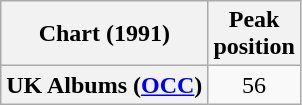<table class="wikitable sortable plainrowheaders" style="text-align:center">
<tr>
<th>Chart (1991)</th>
<th>Peak<br>position</th>
</tr>
<tr>
<th scope="row">UK Albums (<a href='#'>OCC</a>)</th>
<td>56</td>
</tr>
</table>
